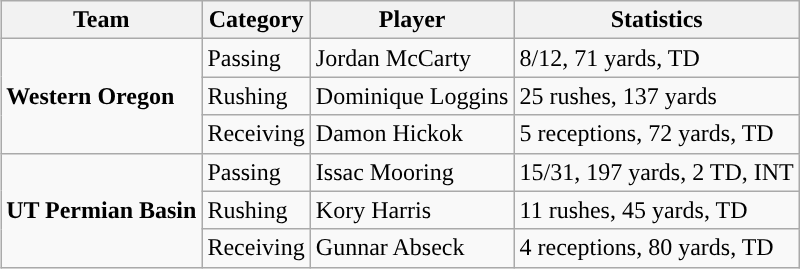<table class="wikitable" style="float: right;">
<tr>
<th>Team</th>
<th>Category</th>
<th>Player</th>
<th>Statistics</th>
</tr>
<tr>
<td rowspan=3><strong>Western Oregon</strong></td>
<td>Passing</td>
<td>Jordan McCarty</td>
<td>8/12, 71 yards, TD</td>
</tr>
<tr>
<td>Rushing</td>
<td>Dominique Loggins</td>
<td>25 rushes, 137 yards</td>
</tr>
<tr>
<td>Receiving</td>
<td>Damon Hickok</td>
<td>5 receptions, 72 yards, TD</td>
</tr>
<tr>
<td rowspan=3><strong>UT Permian Basin</strong></td>
<td>Passing</td>
<td>Issac Mooring</td>
<td>15/31, 197 yards, 2 TD, INT</td>
</tr>
<tr>
<td>Rushing</td>
<td>Kory Harris</td>
<td>11 rushes, 45 yards, TD</td>
</tr>
<tr>
<td>Receiving</td>
<td>Gunnar Abseck</td>
<td>4 receptions, 80 yards, TD</td>
</tr>
</table>
